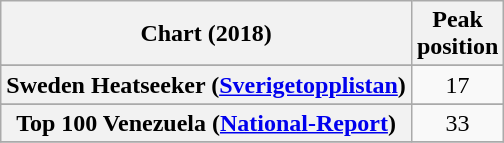<table class="wikitable sortable plainrowheaders" style="text-align:center">
<tr>
<th scope="col">Chart (2018)</th>
<th scope="col">Peak<br>position</th>
</tr>
<tr>
</tr>
<tr>
</tr>
<tr>
<th scope="row">Sweden Heatseeker (<a href='#'>Sverigetopplistan</a>)</th>
<td>17</td>
</tr>
<tr>
</tr>
<tr>
</tr>
<tr>
<th scope="row">Top 100 Venezuela (<a href='#'>National-Report</a>)</th>
<td align="center">33</td>
</tr>
<tr>
</tr>
</table>
